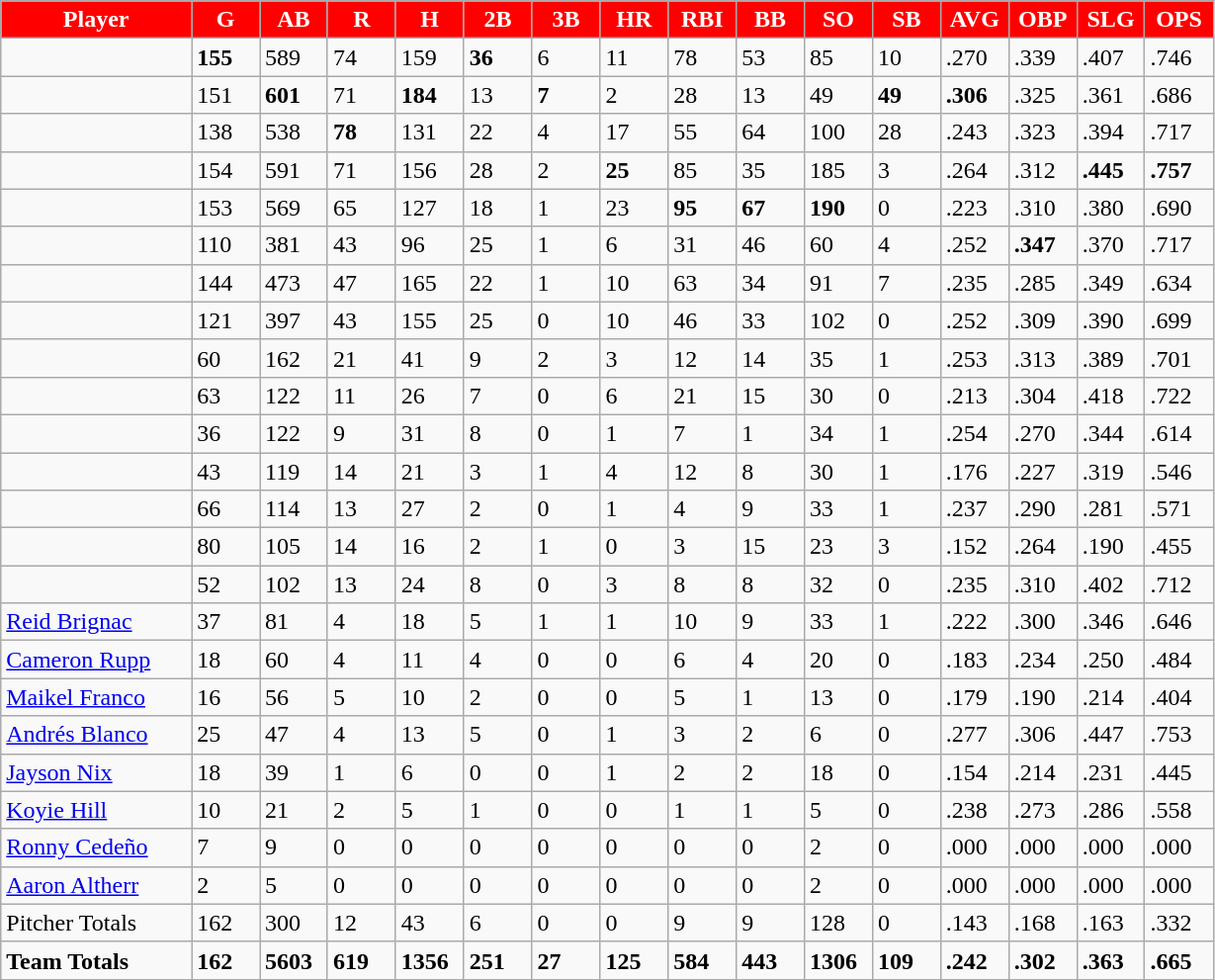<table class="wikitable sortable">
<tr>
<th style="background: red; color:#FFF; width:14%;">Player</th>
<th style="background: red; color:#FFF; width:5%;">G</th>
<th style="background: red; color:#FFF; width:5%;">AB</th>
<th style="background: red; color:#FFF; width:5%;">R</th>
<th style="background: red; color:#FFF; width:5%;">H</th>
<th style="background: red; color:#FFF; width:5%;">2B</th>
<th style="background: red; color:#FFF; width:5%;">3B</th>
<th style="background: red; color:#FFF; width:5%;">HR</th>
<th style="background: red; color:#FFF; width:5%;">RBI</th>
<th style="background: red; color:#FFF; width:5%;">BB</th>
<th style="background: red; color:#FFF; width:5%;">SO</th>
<th style="background: red; color:#FFF; width:5%;">SB</th>
<th style="background: red; color:#FFF; width:5%;">AVG</th>
<th style="background: red; color:#FFF; width:5%;">OBP</th>
<th style="background: red; color:#FFF; width:5%;">SLG</th>
<th style="background: red; color:#FFF; width:5%;">OPS</th>
</tr>
<tr>
<td></td>
<td><strong>155</strong></td>
<td>589</td>
<td>74</td>
<td>159</td>
<td><strong>36</strong></td>
<td>6</td>
<td>11</td>
<td>78</td>
<td>53</td>
<td>85</td>
<td>10</td>
<td>.270</td>
<td>.339</td>
<td>.407</td>
<td>.746</td>
</tr>
<tr>
<td></td>
<td>151</td>
<td><strong>601</strong></td>
<td>71</td>
<td><strong>184</strong></td>
<td>13</td>
<td><strong>7</strong></td>
<td>2</td>
<td>28</td>
<td>13</td>
<td>49</td>
<td><strong>49</strong></td>
<td><strong>.306</strong></td>
<td>.325</td>
<td>.361</td>
<td>.686</td>
</tr>
<tr>
<td></td>
<td>138</td>
<td>538</td>
<td><strong>78</strong></td>
<td>131</td>
<td>22</td>
<td>4</td>
<td>17</td>
<td>55</td>
<td>64</td>
<td>100</td>
<td>28</td>
<td>.243</td>
<td>.323</td>
<td>.394</td>
<td>.717</td>
</tr>
<tr>
<td></td>
<td>154</td>
<td>591</td>
<td>71</td>
<td>156</td>
<td>28</td>
<td>2</td>
<td><strong>25</strong></td>
<td>85</td>
<td>35</td>
<td>185</td>
<td>3</td>
<td>.264</td>
<td>.312</td>
<td><strong>.445</strong></td>
<td><strong>.757</strong></td>
</tr>
<tr>
<td></td>
<td>153</td>
<td>569</td>
<td>65</td>
<td>127</td>
<td>18</td>
<td>1</td>
<td>23</td>
<td><strong>95</strong></td>
<td><strong>67</strong></td>
<td><strong>190</strong></td>
<td>0</td>
<td>.223</td>
<td>.310</td>
<td>.380</td>
<td>.690</td>
</tr>
<tr>
<td></td>
<td>110</td>
<td>381</td>
<td>43</td>
<td>96</td>
<td>25</td>
<td>1</td>
<td>6</td>
<td>31</td>
<td>46</td>
<td>60</td>
<td>4</td>
<td>.252</td>
<td><strong>.347</strong></td>
<td>.370</td>
<td>.717</td>
</tr>
<tr>
<td></td>
<td>144</td>
<td>473</td>
<td>47</td>
<td>165</td>
<td>22</td>
<td>1</td>
<td>10</td>
<td>63</td>
<td>34</td>
<td>91</td>
<td>7</td>
<td>.235</td>
<td>.285</td>
<td>.349</td>
<td>.634</td>
</tr>
<tr>
<td></td>
<td>121</td>
<td>397</td>
<td>43</td>
<td>155</td>
<td>25</td>
<td>0</td>
<td>10</td>
<td>46</td>
<td>33</td>
<td>102</td>
<td>0</td>
<td>.252</td>
<td>.309</td>
<td>.390</td>
<td>.699</td>
</tr>
<tr>
<td></td>
<td>60</td>
<td>162</td>
<td>21</td>
<td>41</td>
<td>9</td>
<td>2</td>
<td>3</td>
<td>12</td>
<td>14</td>
<td>35</td>
<td>1</td>
<td>.253</td>
<td>.313</td>
<td>.389</td>
<td>.701</td>
</tr>
<tr>
<td></td>
<td>63</td>
<td>122</td>
<td>11</td>
<td>26</td>
<td>7</td>
<td>0</td>
<td>6</td>
<td>21</td>
<td>15</td>
<td>30</td>
<td>0</td>
<td>.213</td>
<td>.304</td>
<td>.418</td>
<td>.722</td>
</tr>
<tr>
<td></td>
<td>36</td>
<td>122</td>
<td>9</td>
<td>31</td>
<td>8</td>
<td>0</td>
<td>1</td>
<td>7</td>
<td>1</td>
<td>34</td>
<td>1</td>
<td>.254</td>
<td>.270</td>
<td>.344</td>
<td>.614</td>
</tr>
<tr>
<td></td>
<td>43</td>
<td>119</td>
<td>14</td>
<td>21</td>
<td>3</td>
<td>1</td>
<td>4</td>
<td>12</td>
<td>8</td>
<td>30</td>
<td>1</td>
<td>.176</td>
<td>.227</td>
<td>.319</td>
<td>.546</td>
</tr>
<tr>
<td></td>
<td>66</td>
<td>114</td>
<td>13</td>
<td>27</td>
<td>2</td>
<td>0</td>
<td>1</td>
<td>4</td>
<td>9</td>
<td>33</td>
<td>1</td>
<td>.237</td>
<td>.290</td>
<td>.281</td>
<td>.571</td>
</tr>
<tr>
<td></td>
<td>80</td>
<td>105</td>
<td>14</td>
<td>16</td>
<td>2</td>
<td>1</td>
<td>0</td>
<td>3</td>
<td>15</td>
<td>23</td>
<td>3</td>
<td>.152</td>
<td>.264</td>
<td>.190</td>
<td>.455</td>
</tr>
<tr>
<td></td>
<td>52</td>
<td>102</td>
<td>13</td>
<td>24</td>
<td>8</td>
<td>0</td>
<td>3</td>
<td>8</td>
<td>8</td>
<td>32</td>
<td>0</td>
<td>.235</td>
<td>.310</td>
<td>.402</td>
<td>.712</td>
</tr>
<tr>
<td><a href='#'>Reid Brignac</a></td>
<td>37</td>
<td>81</td>
<td>4</td>
<td>18</td>
<td>5</td>
<td>1</td>
<td>1</td>
<td>10</td>
<td>9</td>
<td>33</td>
<td>1</td>
<td>.222</td>
<td>.300</td>
<td>.346</td>
<td>.646</td>
</tr>
<tr>
<td><a href='#'>Cameron Rupp</a></td>
<td>18</td>
<td>60</td>
<td>4</td>
<td>11</td>
<td>4</td>
<td>0</td>
<td>0</td>
<td>6</td>
<td>4</td>
<td>20</td>
<td>0</td>
<td>.183</td>
<td>.234</td>
<td>.250</td>
<td>.484</td>
</tr>
<tr>
<td><a href='#'>Maikel Franco</a></td>
<td>16</td>
<td>56</td>
<td>5</td>
<td>10</td>
<td>2</td>
<td>0</td>
<td>0</td>
<td>5</td>
<td>1</td>
<td>13</td>
<td>0</td>
<td>.179</td>
<td>.190</td>
<td>.214</td>
<td>.404</td>
</tr>
<tr>
<td><a href='#'>Andrés Blanco</a></td>
<td>25</td>
<td>47</td>
<td>4</td>
<td>13</td>
<td>5</td>
<td>0</td>
<td>1</td>
<td>3</td>
<td>2</td>
<td>6</td>
<td>0</td>
<td>.277</td>
<td>.306</td>
<td>.447</td>
<td>.753</td>
</tr>
<tr>
<td><a href='#'>Jayson Nix</a></td>
<td>18</td>
<td>39</td>
<td>1</td>
<td>6</td>
<td>0</td>
<td>0</td>
<td>1</td>
<td>2</td>
<td>2</td>
<td>18</td>
<td>0</td>
<td>.154</td>
<td>.214</td>
<td>.231</td>
<td>.445</td>
</tr>
<tr>
<td><a href='#'>Koyie Hill</a></td>
<td>10</td>
<td>21</td>
<td>2</td>
<td>5</td>
<td>1</td>
<td>0</td>
<td>0</td>
<td>1</td>
<td>1</td>
<td>5</td>
<td>0</td>
<td>.238</td>
<td>.273</td>
<td>.286</td>
<td>.558</td>
</tr>
<tr>
<td><a href='#'>Ronny Cedeño</a></td>
<td>7</td>
<td>9</td>
<td>0</td>
<td>0</td>
<td>0</td>
<td>0</td>
<td>0</td>
<td>0</td>
<td>0</td>
<td>2</td>
<td>0</td>
<td>.000</td>
<td>.000</td>
<td>.000</td>
<td>.000</td>
</tr>
<tr>
<td><a href='#'>Aaron Altherr</a></td>
<td>2</td>
<td>5</td>
<td>0</td>
<td>0</td>
<td>0</td>
<td>0</td>
<td>0</td>
<td>0</td>
<td>0</td>
<td>2</td>
<td>0</td>
<td>.000</td>
<td>.000</td>
<td>.000</td>
<td>.000</td>
</tr>
<tr>
<td>Pitcher Totals</td>
<td>162</td>
<td>300</td>
<td>12</td>
<td>43</td>
<td>6</td>
<td>0</td>
<td>0</td>
<td>9</td>
<td>9</td>
<td>128</td>
<td>0</td>
<td>.143</td>
<td>.168</td>
<td>.163</td>
<td>.332</td>
</tr>
<tr>
<td><strong>Team Totals</strong></td>
<td><strong>162</strong></td>
<td><strong>5603</strong></td>
<td><strong>619</strong></td>
<td><strong>1356</strong></td>
<td><strong>251</strong></td>
<td><strong>27</strong></td>
<td><strong>125</strong></td>
<td><strong>584</strong></td>
<td><strong>443</strong></td>
<td><strong>1306</strong></td>
<td><strong>109</strong></td>
<td><strong>.242</strong></td>
<td><strong>.302</strong></td>
<td><strong>.363</strong></td>
<td><strong>.665</strong></td>
</tr>
</table>
